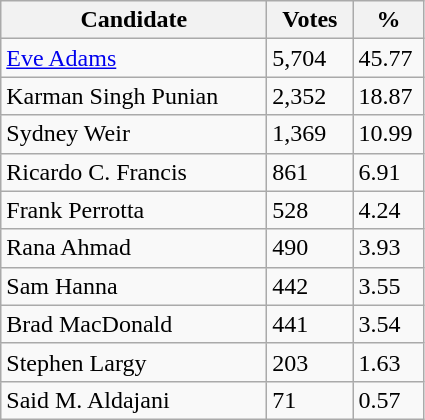<table class="wikitable">
<tr>
<th style="width: 170px">Candidate</th>
<th style="width: 50px">Votes</th>
<th style="width: 40px">%</th>
</tr>
<tr>
<td><a href='#'>Eve Adams</a></td>
<td>5,704</td>
<td>45.77</td>
</tr>
<tr>
<td>Karman Singh Punian</td>
<td>2,352</td>
<td>18.87</td>
</tr>
<tr>
<td>Sydney Weir</td>
<td>1,369</td>
<td>10.99</td>
</tr>
<tr>
<td>Ricardo C. Francis</td>
<td>861</td>
<td>6.91</td>
</tr>
<tr>
<td>Frank Perrotta</td>
<td>528</td>
<td>4.24</td>
</tr>
<tr>
<td>Rana Ahmad</td>
<td>490</td>
<td>3.93</td>
</tr>
<tr>
<td>Sam Hanna</td>
<td>442</td>
<td>3.55</td>
</tr>
<tr>
<td>Brad MacDonald</td>
<td>441</td>
<td>3.54</td>
</tr>
<tr>
<td>Stephen Largy</td>
<td>203</td>
<td>1.63</td>
</tr>
<tr>
<td>Said M. Aldajani</td>
<td>71</td>
<td>0.57</td>
</tr>
</table>
